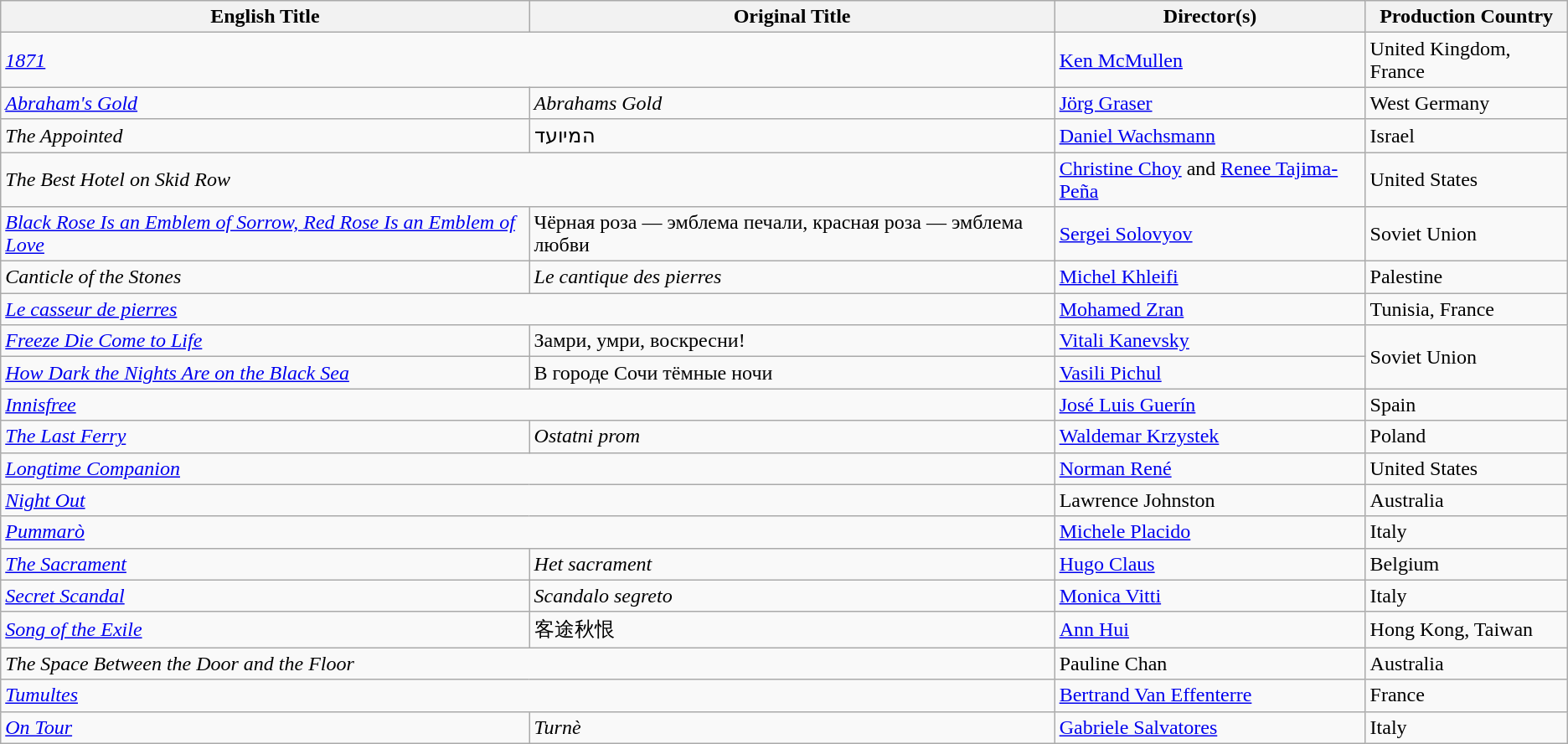<table class="wikitable">
<tr>
<th>English Title</th>
<th>Original Title</th>
<th>Director(s)</th>
<th>Production Country</th>
</tr>
<tr>
<td colspan="2"><em><a href='#'>1871</a></em></td>
<td><a href='#'>Ken McMullen</a></td>
<td>United Kingdom, France</td>
</tr>
<tr>
<td><em><a href='#'>Abraham's Gold</a></em></td>
<td><em>Abrahams Gold</em></td>
<td><a href='#'>Jörg Graser</a></td>
<td>West Germany</td>
</tr>
<tr>
<td><em>The Appointed</em></td>
<td>המיועד</td>
<td><a href='#'>Daniel Wachsmann</a></td>
<td>Israel</td>
</tr>
<tr>
<td colspan="2"><em>The Best Hotel on Skid Row</em></td>
<td><a href='#'>Christine Choy</a> and <a href='#'>Renee Tajima-Peña</a></td>
<td>United States</td>
</tr>
<tr>
<td><em><a href='#'>Black Rose Is an Emblem of Sorrow, Red Rose Is an Emblem of Love</a></em></td>
<td>Чёрная роза — эмблема печали, красная роза — эмблема любви</td>
<td><a href='#'>Sergei Solovyov</a></td>
<td>Soviet Union</td>
</tr>
<tr>
<td><em>Canticle of the Stones</em></td>
<td><em>Le cantique des pierres</em></td>
<td><a href='#'>Michel Khleifi</a></td>
<td>Palestine</td>
</tr>
<tr>
<td colspan="2"><em><a href='#'>Le casseur de pierres</a></em></td>
<td><a href='#'>Mohamed Zran</a></td>
<td>Tunisia, France</td>
</tr>
<tr>
<td><em><a href='#'>Freeze Die Come to Life</a></em></td>
<td>Замри, умри, воскресни!</td>
<td><a href='#'>Vitali Kanevsky</a></td>
<td rowspan="2">Soviet Union</td>
</tr>
<tr>
<td><em><a href='#'>How Dark the Nights Are on the Black Sea</a></em></td>
<td>В городе Сочи тёмные ночи</td>
<td><a href='#'>Vasili Pichul</a></td>
</tr>
<tr>
<td colspan="2"><em><a href='#'>Innisfree</a></em></td>
<td><a href='#'>José Luis Guerín</a></td>
<td>Spain</td>
</tr>
<tr>
<td><em><a href='#'>The Last Ferry</a></em></td>
<td><em>Ostatni prom</em></td>
<td><a href='#'>Waldemar Krzystek</a></td>
<td>Poland</td>
</tr>
<tr>
<td colspan="2"><em><a href='#'>Longtime Companion</a></em></td>
<td><a href='#'>Norman René</a></td>
<td>United States</td>
</tr>
<tr>
<td colspan="2"><em><a href='#'>Night Out</a></em></td>
<td>Lawrence Johnston</td>
<td>Australia</td>
</tr>
<tr>
<td colspan="2"><em><a href='#'>Pummarò</a></em></td>
<td><a href='#'>Michele Placido</a></td>
<td>Italy</td>
</tr>
<tr>
<td><em><a href='#'>The Sacrament</a></em></td>
<td><em>Het sacrament</em></td>
<td><a href='#'>Hugo Claus</a></td>
<td>Belgium</td>
</tr>
<tr>
<td><em><a href='#'>Secret Scandal</a></em></td>
<td><em>Scandalo segreto</em></td>
<td><a href='#'>Monica Vitti</a></td>
<td>Italy</td>
</tr>
<tr>
<td><em><a href='#'>Song of the Exile</a></em></td>
<td>客途秋恨</td>
<td><a href='#'>Ann Hui</a></td>
<td>Hong Kong, Taiwan</td>
</tr>
<tr>
<td colspan="2"><em>The Space Between the Door and the Floor</em></td>
<td>Pauline Chan</td>
<td>Australia</td>
</tr>
<tr>
<td colspan="2"><em><a href='#'>Tumultes</a></em></td>
<td><a href='#'>Bertrand Van Effenterre</a></td>
<td>France</td>
</tr>
<tr>
<td><em><a href='#'>On Tour</a></em></td>
<td><em>Turnè</em></td>
<td><a href='#'>Gabriele Salvatores</a></td>
<td>Italy</td>
</tr>
</table>
